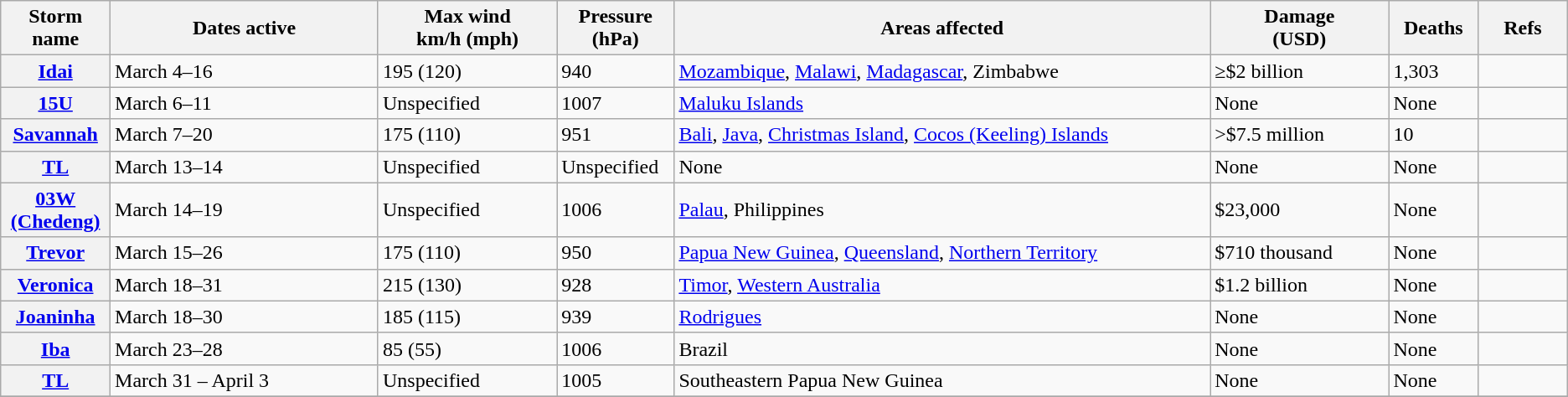<table class="wikitable sortable">
<tr>
<th width="5%">Storm name</th>
<th width="15%">Dates active</th>
<th width="10%">Max wind<br>km/h (mph)</th>
<th width="5%">Pressure<br>(hPa)</th>
<th width="30%">Areas affected</th>
<th width="10%">Damage<br>(USD)</th>
<th width="5%">Deaths</th>
<th width="5%">Refs</th>
</tr>
<tr>
<th><a href='#'>Idai</a></th>
<td>March 4–16</td>
<td>195 (120)</td>
<td>940</td>
<td><a href='#'>Mozambique</a>, <a href='#'>Malawi</a>, <a href='#'>Madagascar</a>, Zimbabwe</td>
<td>≥$2 billion</td>
<td>1,303</td>
<td></td>
</tr>
<tr>
<th><a href='#'>15U</a></th>
<td>March 6–11</td>
<td>Unspecified</td>
<td>1007</td>
<td><a href='#'>Maluku Islands</a></td>
<td>None</td>
<td>None</td>
<td></td>
</tr>
<tr>
<th><a href='#'>Savannah</a></th>
<td>March 7–20</td>
<td>175 (110)</td>
<td>951</td>
<td><a href='#'>Bali</a>, <a href='#'>Java</a>, <a href='#'>Christmas Island</a>, <a href='#'>Cocos (Keeling) Islands</a></td>
<td>>$7.5 million</td>
<td>10</td>
<td></td>
</tr>
<tr>
<th><a href='#'>TL</a></th>
<td>March 13–14</td>
<td>Unspecified</td>
<td>Unspecified</td>
<td>None</td>
<td>None</td>
<td>None</td>
<td></td>
</tr>
<tr>
<th><a href='#'>03W (Chedeng)</a></th>
<td>March 14–19</td>
<td>Unspecified</td>
<td>1006</td>
<td><a href='#'>Palau</a>, Philippines</td>
<td>$23,000</td>
<td>None</td>
<td></td>
</tr>
<tr>
<th><a href='#'>Trevor</a></th>
<td>March 15–26</td>
<td>175 (110)</td>
<td>950</td>
<td><a href='#'>Papua New Guinea</a>, <a href='#'>Queensland</a>, <a href='#'>Northern Territory</a></td>
<td>$710 thousand</td>
<td>None</td>
<td></td>
</tr>
<tr>
<th><a href='#'>Veronica</a></th>
<td>March 18–31</td>
<td>215 (130)</td>
<td>928</td>
<td><a href='#'>Timor</a>, <a href='#'>Western Australia</a></td>
<td>$1.2 billion</td>
<td>None</td>
<td></td>
</tr>
<tr>
<th><a href='#'>Joaninha</a></th>
<td>March 18–30</td>
<td>185 (115)</td>
<td>939</td>
<td><a href='#'>Rodrigues</a></td>
<td>None</td>
<td>None</td>
<td></td>
</tr>
<tr>
<th><a href='#'>Iba</a></th>
<td>March 23–28</td>
<td>85 (55)</td>
<td>1006</td>
<td>Brazil</td>
<td>None</td>
<td>None</td>
<td></td>
</tr>
<tr>
<th><a href='#'>TL</a></th>
<td>March 31 – April 3</td>
<td>Unspecified</td>
<td>1005</td>
<td>Southeastern Papua New Guinea</td>
<td>None</td>
<td>None</td>
<td></td>
</tr>
<tr>
</tr>
</table>
